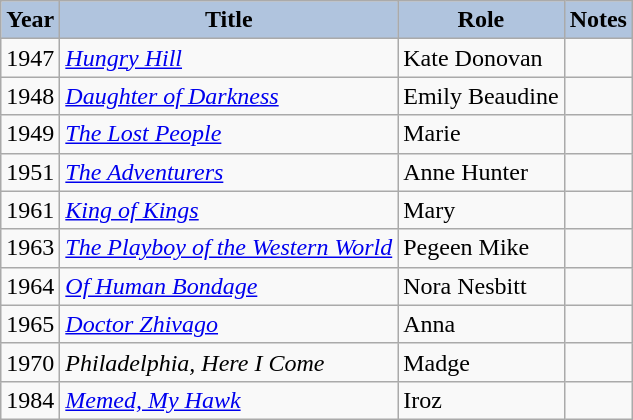<table class="wikitable">
<tr>
<th style="background:#B0C4DE;">Year</th>
<th style="background:#B0C4DE;">Title</th>
<th style="background:#B0C4DE;">Role</th>
<th style="background:#B0C4DE;">Notes</th>
</tr>
<tr>
<td>1947</td>
<td><em><a href='#'>Hungry Hill</a></em></td>
<td>Kate Donovan</td>
<td></td>
</tr>
<tr>
<td>1948</td>
<td><em><a href='#'>Daughter of Darkness</a></em></td>
<td>Emily Beaudine</td>
<td></td>
</tr>
<tr>
<td>1949</td>
<td><em><a href='#'>The Lost People</a></em></td>
<td>Marie</td>
<td></td>
</tr>
<tr>
<td>1951</td>
<td><em><a href='#'>The Adventurers</a></em></td>
<td>Anne Hunter</td>
<td></td>
</tr>
<tr>
<td>1961</td>
<td><em><a href='#'>King of Kings</a></em></td>
<td>Mary</td>
<td></td>
</tr>
<tr>
<td>1963</td>
<td><em><a href='#'>The Playboy of the Western World</a></em></td>
<td>Pegeen Mike</td>
<td></td>
</tr>
<tr>
<td>1964</td>
<td><em><a href='#'>Of Human Bondage</a></em></td>
<td>Nora Nesbitt</td>
<td></td>
</tr>
<tr>
<td>1965</td>
<td><em><a href='#'>Doctor Zhivago</a></em></td>
<td>Anna</td>
<td></td>
</tr>
<tr>
<td>1970</td>
<td><em>Philadelphia, Here I Come</em></td>
<td>Madge</td>
<td></td>
</tr>
<tr>
<td>1984</td>
<td><em><a href='#'>Memed, My Hawk</a></em></td>
<td>Iroz</td>
<td></td>
</tr>
</table>
